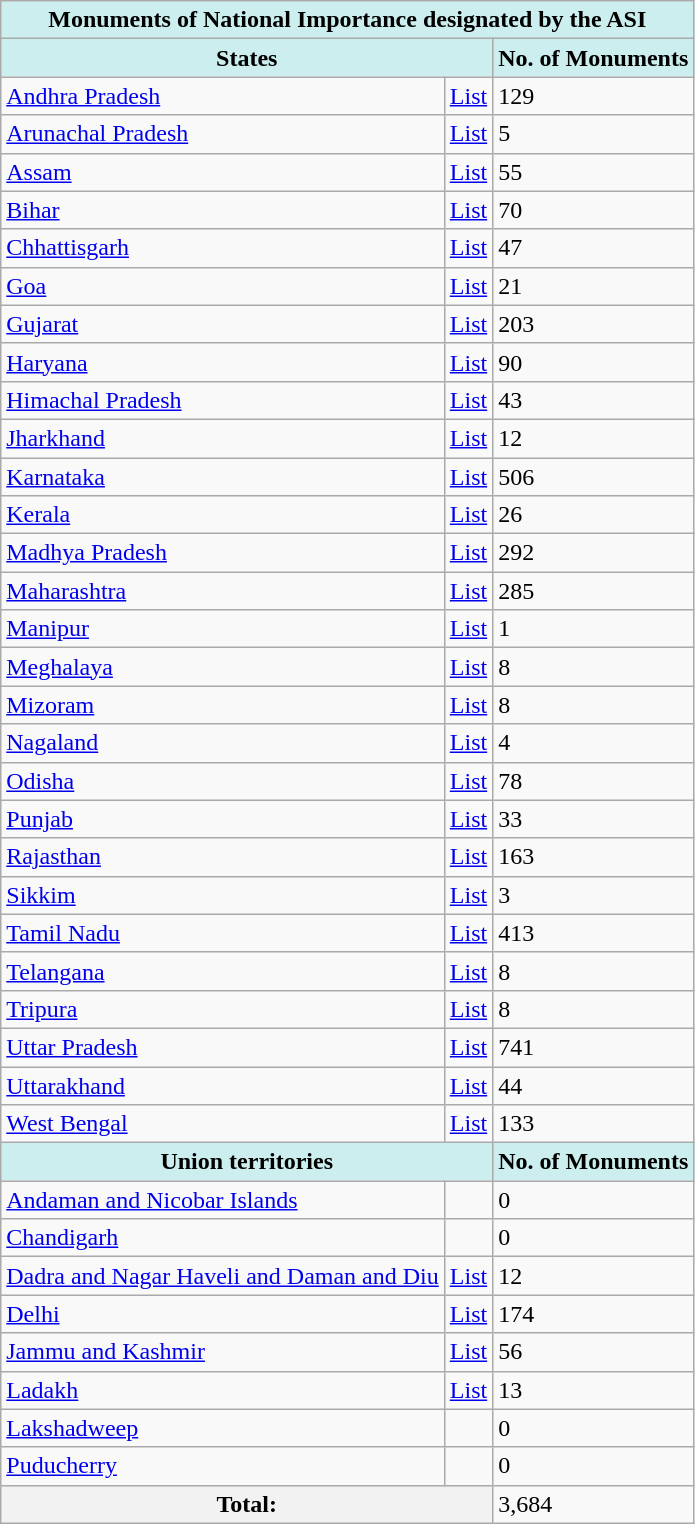<table class="wikitable sortable">
<tr>
<th colspan="3" style="background-color: #CCEEEE;">Monuments of National Importance designated by the ASI</th>
</tr>
<tr>
<th colspan="2" style="background-color: #CCEEEE;">States</th>
<th style="background-color: #CCEEEE;">No. of Monuments</th>
</tr>
<tr>
<td><a href='#'>Andhra Pradesh</a></td>
<td><a href='#'>List</a></td>
<td>129</td>
</tr>
<tr>
<td><a href='#'>Arunachal Pradesh</a></td>
<td><a href='#'>List</a></td>
<td>5</td>
</tr>
<tr>
<td><a href='#'>Assam</a></td>
<td><a href='#'>List</a></td>
<td>55</td>
</tr>
<tr>
<td><a href='#'>Bihar</a></td>
<td><a href='#'>List</a></td>
<td>70</td>
</tr>
<tr>
<td><a href='#'>Chhattisgarh</a></td>
<td><a href='#'>List</a></td>
<td>47</td>
</tr>
<tr>
<td><a href='#'>Goa</a></td>
<td><a href='#'>List</a></td>
<td>21</td>
</tr>
<tr>
<td><a href='#'>Gujarat</a></td>
<td><a href='#'>List</a></td>
<td>203</td>
</tr>
<tr>
<td><a href='#'>Haryana</a></td>
<td><a href='#'>List</a></td>
<td>90</td>
</tr>
<tr>
<td><a href='#'>Himachal Pradesh</a></td>
<td><a href='#'>List</a></td>
<td>43</td>
</tr>
<tr>
<td><a href='#'>Jharkhand</a></td>
<td><a href='#'>List</a></td>
<td>12</td>
</tr>
<tr>
<td><a href='#'>Karnataka</a></td>
<td><a href='#'>List</a></td>
<td>506</td>
</tr>
<tr>
<td><a href='#'>Kerala</a></td>
<td><a href='#'>List</a></td>
<td>26</td>
</tr>
<tr>
<td><a href='#'>Madhya Pradesh</a></td>
<td><a href='#'>List</a></td>
<td>292</td>
</tr>
<tr>
<td><a href='#'>Maharashtra</a></td>
<td><a href='#'>List</a></td>
<td>285</td>
</tr>
<tr>
<td><a href='#'>Manipur</a></td>
<td><a href='#'>List</a></td>
<td>1</td>
</tr>
<tr>
<td><a href='#'>Meghalaya</a></td>
<td><a href='#'>List</a></td>
<td>8</td>
</tr>
<tr>
<td><a href='#'>Mizoram</a></td>
<td><a href='#'>List</a></td>
<td>8</td>
</tr>
<tr>
<td><a href='#'>Nagaland</a></td>
<td><a href='#'>List</a></td>
<td>4</td>
</tr>
<tr>
<td><a href='#'>Odisha</a></td>
<td><a href='#'>List</a></td>
<td>78</td>
</tr>
<tr>
<td><a href='#'>Punjab</a></td>
<td><a href='#'>List</a></td>
<td>33</td>
</tr>
<tr>
<td><a href='#'>Rajasthan</a></td>
<td><a href='#'>List</a></td>
<td>163</td>
</tr>
<tr>
<td><a href='#'>Sikkim</a></td>
<td><a href='#'>List</a></td>
<td>3</td>
</tr>
<tr>
<td><a href='#'>Tamil Nadu</a></td>
<td><a href='#'>List</a></td>
<td>413</td>
</tr>
<tr>
<td><a href='#'>Telangana</a></td>
<td><a href='#'>List</a></td>
<td>8</td>
</tr>
<tr>
<td><a href='#'>Tripura</a></td>
<td><a href='#'>List</a></td>
<td>8</td>
</tr>
<tr>
<td><a href='#'>Uttar Pradesh</a></td>
<td><a href='#'>List</a></td>
<td>741</td>
</tr>
<tr>
<td><a href='#'>Uttarakhand</a></td>
<td><a href='#'>List</a></td>
<td>44</td>
</tr>
<tr>
<td><a href='#'>West Bengal</a></td>
<td><a href='#'>List</a></td>
<td>133</td>
</tr>
<tr>
<th colspan="2" style="background-color: #CCEEEE;">Union territories</th>
<th style="background-color: #CCEEEE;">No. of Monuments</th>
</tr>
<tr>
<td><a href='#'>Andaman and Nicobar Islands</a></td>
<td></td>
<td>0</td>
</tr>
<tr>
<td><a href='#'>Chandigarh</a></td>
<td></td>
<td>0</td>
</tr>
<tr>
<td><a href='#'>Dadra and Nagar Haveli and Daman and Diu</a></td>
<td><a href='#'>List</a></td>
<td>12</td>
</tr>
<tr>
<td><a href='#'>Delhi</a></td>
<td><a href='#'>List</a></td>
<td>174</td>
</tr>
<tr>
<td><a href='#'>Jammu and Kashmir</a></td>
<td><a href='#'>List</a></td>
<td>56</td>
</tr>
<tr>
<td><a href='#'>Ladakh</a></td>
<td><a href='#'>List</a></td>
<td>13</td>
</tr>
<tr>
<td><a href='#'>Lakshadweep</a></td>
<td></td>
<td>0</td>
</tr>
<tr>
<td><a href='#'>Puducherry</a></td>
<td></td>
<td>0</td>
</tr>
<tr class="sortbottom">
<th colspan=2>Total:</th>
<td>3,684</td>
</tr>
</table>
